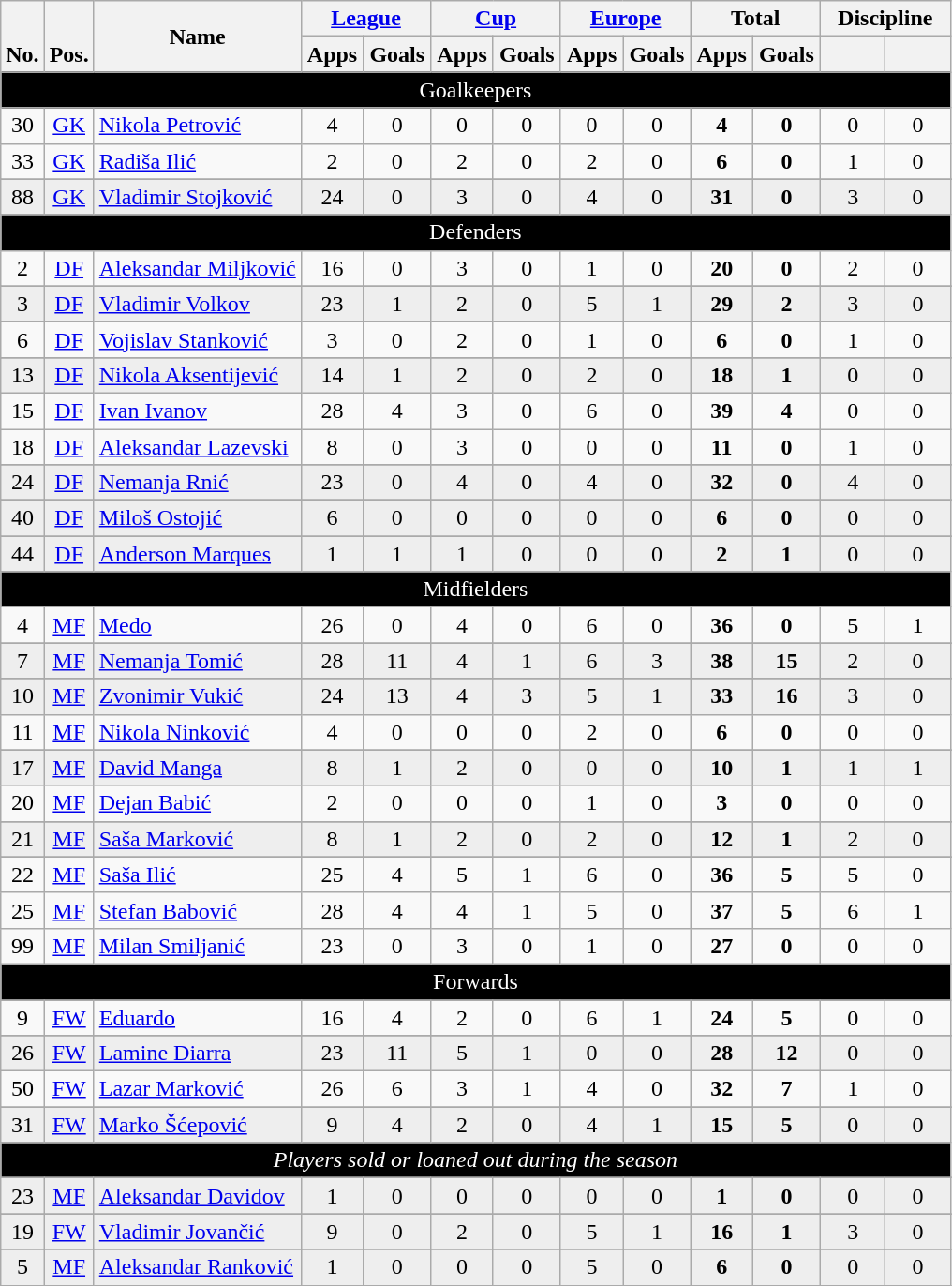<table class="wikitable" style="text-align:center">
<tr>
<th rowspan="2" valign="bottom">No.</th>
<th rowspan="2" valign="bottom">Pos.</th>
<th rowspan="2">Name</th>
<th colspan="2" width="85"><a href='#'>League</a></th>
<th colspan="2" width="85"><a href='#'>Cup</a></th>
<th colspan="2" width="85"><a href='#'>Europe</a></th>
<th colspan="2" width="85">Total</th>
<th colspan="2" width="85">Discipline</th>
</tr>
<tr>
<th>Apps</th>
<th>Goals</th>
<th>Apps</th>
<th>Goals</th>
<th>Apps</th>
<th>Goals</th>
<th>Apps</th>
<th>Goals</th>
<th></th>
<th></th>
</tr>
<tr>
<td style="background: black;color:white" align=center colspan="15">Goalkeepers</td>
</tr>
<tr>
<td>30</td>
<td><a href='#'>GK</a></td>
<td align="left"> <a href='#'>Nikola Petrović</a></td>
<td>4</td>
<td>0</td>
<td>0</td>
<td>0</td>
<td>0</td>
<td>0</td>
<td><strong>4</strong></td>
<td><strong>0</strong></td>
<td>0</td>
<td>0</td>
</tr>
<tr>
<td>33</td>
<td><a href='#'>GK</a></td>
<td align="left"> <a href='#'>Radiša Ilić</a></td>
<td>2</td>
<td>0</td>
<td>2</td>
<td>0</td>
<td>2</td>
<td>0</td>
<td><strong>6</strong></td>
<td><strong>0</strong></td>
<td>1</td>
<td>0</td>
</tr>
<tr>
</tr>
<tr bgcolor=#EEEEEE>
<td>88</td>
<td><a href='#'>GK</a></td>
<td align="left"> <a href='#'>Vladimir Stojković</a></td>
<td>24</td>
<td>0</td>
<td>3</td>
<td>0</td>
<td>4</td>
<td>0</td>
<td><strong>31</strong></td>
<td><strong>0</strong></td>
<td>3</td>
<td>0</td>
</tr>
<tr>
<td align=center colspan="15" style="background: black;color:white">Defenders</td>
</tr>
<tr>
<td>2</td>
<td><a href='#'>DF</a></td>
<td align="left"> <a href='#'>Aleksandar Miljković</a></td>
<td>16</td>
<td>0</td>
<td>3</td>
<td>0</td>
<td>1</td>
<td>0</td>
<td><strong>20</strong></td>
<td><strong>0</strong></td>
<td>2</td>
<td>0</td>
</tr>
<tr>
</tr>
<tr bgcolor=#EEEEEE>
<td>3</td>
<td><a href='#'>DF</a></td>
<td align="left"> <a href='#'>Vladimir Volkov</a></td>
<td>23</td>
<td>1</td>
<td>2</td>
<td>0</td>
<td>5</td>
<td>1</td>
<td><strong>29</strong></td>
<td><strong>2</strong></td>
<td>3</td>
<td>0</td>
</tr>
<tr>
<td>6</td>
<td><a href='#'>DF</a></td>
<td align="left"> <a href='#'>Vojislav Stanković</a></td>
<td>3</td>
<td>0</td>
<td>2</td>
<td>0</td>
<td>1</td>
<td>0</td>
<td><strong>6</strong></td>
<td><strong>0</strong></td>
<td>1</td>
<td>0</td>
</tr>
<tr>
</tr>
<tr bgcolor=#EEEEEE>
<td>13</td>
<td><a href='#'>DF</a></td>
<td align="left"> <a href='#'>Nikola Aksentijević</a></td>
<td>14</td>
<td>1</td>
<td>2</td>
<td>0</td>
<td>2</td>
<td>0</td>
<td><strong>18</strong></td>
<td><strong>1</strong></td>
<td>0</td>
<td>0</td>
</tr>
<tr>
<td>15</td>
<td><a href='#'>DF</a></td>
<td align="left"> <a href='#'>Ivan Ivanov</a></td>
<td>28</td>
<td>4</td>
<td>3</td>
<td>0</td>
<td>6</td>
<td>0</td>
<td><strong>39</strong></td>
<td><strong>4</strong></td>
<td>0</td>
<td>0</td>
</tr>
<tr>
<td>18</td>
<td><a href='#'>DF</a></td>
<td align="left"> <a href='#'>Aleksandar Lazevski</a></td>
<td>8</td>
<td>0</td>
<td>3</td>
<td>0</td>
<td>0</td>
<td>0</td>
<td><strong>11</strong></td>
<td><strong>0</strong></td>
<td>1</td>
<td>0</td>
</tr>
<tr>
</tr>
<tr>
</tr>
<tr bgcolor=#EEEEEE>
<td>24</td>
<td><a href='#'>DF</a></td>
<td align="left"> <a href='#'>Nemanja Rnić</a></td>
<td>23</td>
<td>0</td>
<td>4</td>
<td>0</td>
<td>4</td>
<td>0</td>
<td><strong>32</strong></td>
<td><strong>0</strong></td>
<td>4</td>
<td>0</td>
</tr>
<tr>
</tr>
<tr>
</tr>
<tr bgcolor=#EEEEEE>
<td>40</td>
<td><a href='#'>DF</a></td>
<td align="left"> <a href='#'>Miloš Ostojić</a></td>
<td>6</td>
<td>0</td>
<td>0</td>
<td>0</td>
<td>0</td>
<td>0</td>
<td><strong>6</strong></td>
<td><strong>0</strong></td>
<td>0</td>
<td>0</td>
</tr>
<tr>
</tr>
<tr>
</tr>
<tr bgcolor=#EEEEEE>
<td>44</td>
<td><a href='#'>DF</a></td>
<td align="left"> <a href='#'>Anderson Marques</a></td>
<td>1</td>
<td>1</td>
<td>1</td>
<td>0</td>
<td>0</td>
<td>0</td>
<td><strong>2</strong></td>
<td><strong>1</strong></td>
<td>0</td>
<td>0</td>
</tr>
<tr>
<td align=center colspan="15" style="background: black;color:white">Midfielders</td>
</tr>
<tr>
<td>4</td>
<td><a href='#'>MF</a></td>
<td align="left"> <a href='#'>Medo</a></td>
<td>26</td>
<td>0</td>
<td>4</td>
<td>0</td>
<td>6</td>
<td>0</td>
<td><strong>36</strong></td>
<td><strong>0</strong></td>
<td>5</td>
<td>1</td>
</tr>
<tr>
</tr>
<tr bgcolor=#EEEEEE>
<td>7</td>
<td><a href='#'>MF</a></td>
<td align="left"> <a href='#'>Nemanja Tomić</a></td>
<td>28</td>
<td>11</td>
<td>4</td>
<td>1</td>
<td>6</td>
<td>3</td>
<td><strong>38</strong></td>
<td><strong>15</strong></td>
<td>2</td>
<td>0</td>
</tr>
<tr>
</tr>
<tr>
</tr>
<tr bgcolor=#EEEEEE>
<td>10</td>
<td><a href='#'>MF</a></td>
<td align="left"> <a href='#'>Zvonimir Vukić</a></td>
<td>24</td>
<td>13</td>
<td>4</td>
<td>3</td>
<td>5</td>
<td>1</td>
<td><strong>33</strong></td>
<td><strong>16</strong></td>
<td>3</td>
<td>0</td>
</tr>
<tr>
<td>11</td>
<td><a href='#'>MF</a></td>
<td align="left"> <a href='#'>Nikola Ninković</a></td>
<td>4</td>
<td>0</td>
<td>0</td>
<td>0</td>
<td>2</td>
<td>0</td>
<td><strong>6</strong></td>
<td><strong>0</strong></td>
<td>0</td>
<td>0</td>
</tr>
<tr>
</tr>
<tr bgcolor=#EEEEEE>
<td>17</td>
<td><a href='#'>MF</a></td>
<td align="left"> <a href='#'>David Manga</a></td>
<td>8</td>
<td>1</td>
<td>2</td>
<td>0</td>
<td>0</td>
<td>0</td>
<td><strong>10</strong></td>
<td><strong>1</strong></td>
<td>1</td>
<td>1</td>
</tr>
<tr>
<td>20</td>
<td><a href='#'>MF</a></td>
<td align="left"> <a href='#'>Dejan Babić</a></td>
<td>2</td>
<td>0</td>
<td>0</td>
<td>0</td>
<td>1</td>
<td>0</td>
<td><strong>3</strong></td>
<td><strong>0</strong></td>
<td>0</td>
<td>0</td>
</tr>
<tr>
</tr>
<tr bgcolor=#EEEEEE>
<td>21</td>
<td><a href='#'>MF</a></td>
<td align="left"> <a href='#'>Saša Marković</a></td>
<td>8</td>
<td>1</td>
<td>2</td>
<td>0</td>
<td>2</td>
<td>0</td>
<td><strong>12</strong></td>
<td><strong>1</strong></td>
<td>2</td>
<td>0</td>
</tr>
<tr>
</tr>
<tr>
<td>22</td>
<td><a href='#'>MF</a></td>
<td align="left"> <a href='#'>Saša Ilić</a></td>
<td>25</td>
<td>4</td>
<td>5</td>
<td>1</td>
<td>6</td>
<td>0</td>
<td><strong>36</strong></td>
<td><strong>5</strong></td>
<td>5</td>
<td>0</td>
</tr>
<tr>
<td>25</td>
<td><a href='#'>MF</a></td>
<td align="left"> <a href='#'>Stefan Babović</a></td>
<td>28</td>
<td>4</td>
<td>4</td>
<td>1</td>
<td>5</td>
<td>0</td>
<td><strong>37</strong></td>
<td><strong>5</strong></td>
<td>6</td>
<td>1</td>
</tr>
<tr>
<td>99</td>
<td><a href='#'>MF</a></td>
<td align="left"> <a href='#'>Milan Smiljanić</a></td>
<td>23</td>
<td>0</td>
<td>3</td>
<td>0</td>
<td>1</td>
<td>0</td>
<td><strong>27</strong></td>
<td><strong>0</strong></td>
<td>0</td>
<td>0</td>
</tr>
<tr>
<td align=center colspan="15" style="background: black;color:white">Forwards</td>
</tr>
<tr>
<td>9</td>
<td><a href='#'>FW</a></td>
<td align="left"> <a href='#'>Eduardo</a></td>
<td>16</td>
<td>4</td>
<td>2</td>
<td>0</td>
<td>6</td>
<td>1</td>
<td><strong>24</strong></td>
<td><strong>5</strong></td>
<td>0</td>
<td>0</td>
</tr>
<tr>
</tr>
<tr bgcolor=#EEEEEE>
<td>26</td>
<td><a href='#'>FW</a></td>
<td align="left"> <a href='#'>Lamine Diarra</a></td>
<td>23</td>
<td>11</td>
<td>5</td>
<td>1</td>
<td>0</td>
<td>0</td>
<td><strong>28</strong></td>
<td><strong>12</strong></td>
<td>0</td>
<td>0</td>
</tr>
<tr>
<td>50</td>
<td><a href='#'>FW</a></td>
<td align="left"> <a href='#'>Lazar Marković</a></td>
<td>26</td>
<td>6</td>
<td>3</td>
<td>1</td>
<td>4</td>
<td>0</td>
<td><strong>32</strong></td>
<td><strong>7</strong></td>
<td>1</td>
<td>0</td>
</tr>
<tr>
</tr>
<tr bgcolor=#EEEEEE>
<td>31</td>
<td><a href='#'>FW</a></td>
<td align="left"> <a href='#'>Marko Šćepović</a></td>
<td>9</td>
<td>4</td>
<td>2</td>
<td>0</td>
<td>4</td>
<td>1</td>
<td><strong>15</strong></td>
<td><strong>5</strong></td>
<td>0</td>
<td>0</td>
</tr>
<tr>
<td colspan="15" valign="center" style="background: black;color:white"><em>Players sold or loaned out during the season</em></td>
</tr>
<tr>
</tr>
<tr bgcolor=#EEEEEE>
<td>23</td>
<td><a href='#'>MF</a></td>
<td align="left"> <a href='#'>Aleksandar Davidov</a></td>
<td>1</td>
<td>0</td>
<td>0</td>
<td>0</td>
<td>0</td>
<td>0</td>
<td><strong>1</strong></td>
<td><strong>0</strong></td>
<td>0</td>
<td>0</td>
</tr>
<tr>
</tr>
<tr bgcolor=#EEEEEE>
<td>19</td>
<td><a href='#'>FW</a></td>
<td align="left"> <a href='#'>Vladimir Jovančić</a></td>
<td>9</td>
<td>0</td>
<td>2</td>
<td>0</td>
<td>5</td>
<td>1</td>
<td><strong>16</strong></td>
<td><strong>1</strong></td>
<td>3</td>
<td>0</td>
</tr>
<tr>
</tr>
<tr bgcolor=#EEEEEE>
<td>5</td>
<td><a href='#'>MF</a></td>
<td align="left"> <a href='#'>Aleksandar Ranković</a></td>
<td>1</td>
<td>0</td>
<td>0</td>
<td>0</td>
<td>5</td>
<td>0</td>
<td><strong>6</strong></td>
<td><strong>0</strong></td>
<td>0</td>
<td>0</td>
</tr>
<tr>
</tr>
</table>
